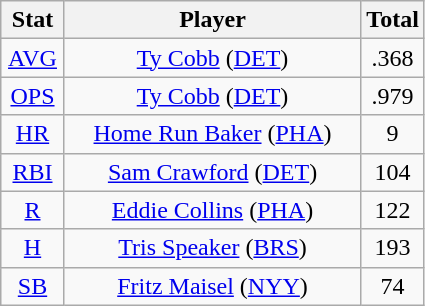<table class="wikitable" style="text-align:center;">
<tr>
<th style="width:15%;">Stat</th>
<th>Player</th>
<th style="width:15%;">Total</th>
</tr>
<tr>
<td><a href='#'>AVG</a></td>
<td><a href='#'>Ty Cobb</a> (<a href='#'>DET</a>)</td>
<td>.368</td>
</tr>
<tr>
<td><a href='#'>OPS</a></td>
<td><a href='#'>Ty Cobb</a> (<a href='#'>DET</a>)</td>
<td>.979</td>
</tr>
<tr>
<td><a href='#'>HR</a></td>
<td><a href='#'>Home Run Baker</a> (<a href='#'>PHA</a>)</td>
<td>9</td>
</tr>
<tr>
<td><a href='#'>RBI</a></td>
<td><a href='#'>Sam Crawford</a> (<a href='#'>DET</a>)</td>
<td>104</td>
</tr>
<tr>
<td><a href='#'>R</a></td>
<td><a href='#'>Eddie Collins</a> (<a href='#'>PHA</a>)</td>
<td>122</td>
</tr>
<tr>
<td><a href='#'>H</a></td>
<td><a href='#'>Tris Speaker</a> (<a href='#'>BRS</a>)</td>
<td>193</td>
</tr>
<tr>
<td><a href='#'>SB</a></td>
<td><a href='#'>Fritz Maisel</a> (<a href='#'>NYY</a>)</td>
<td>74</td>
</tr>
</table>
